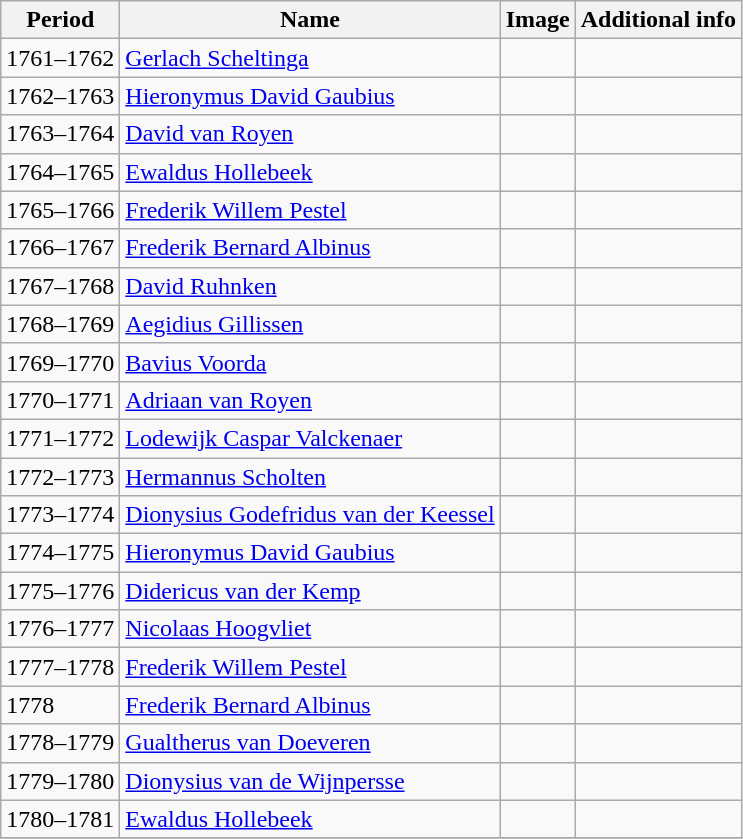<table class="wikitable">
<tr>
<th>Period</th>
<th>Name</th>
<th>Image</th>
<th>Additional info</th>
</tr>
<tr>
<td>1761–1762</td>
<td><a href='#'>Gerlach Scheltinga</a></td>
<td></td>
<td></td>
</tr>
<tr>
<td>1762–1763</td>
<td><a href='#'>Hieronymus David Gaubius</a></td>
<td></td>
<td></td>
</tr>
<tr>
<td>1763–1764</td>
<td><a href='#'>David van Royen</a></td>
<td></td>
<td></td>
</tr>
<tr>
<td>1764–1765</td>
<td><a href='#'>Ewaldus Hollebeek</a></td>
<td></td>
<td></td>
</tr>
<tr>
<td>1765–1766</td>
<td><a href='#'>Frederik Willem Pestel</a></td>
<td></td>
<td></td>
</tr>
<tr>
<td>1766–1767</td>
<td><a href='#'>Frederik Bernard Albinus</a></td>
<td></td>
<td></td>
</tr>
<tr>
<td>1767–1768</td>
<td><a href='#'>David Ruhnken</a></td>
<td></td>
<td></td>
</tr>
<tr>
<td>1768–1769</td>
<td><a href='#'>Aegidius Gillissen</a></td>
<td></td>
<td></td>
</tr>
<tr>
<td>1769–1770</td>
<td><a href='#'>Bavius Voorda</a></td>
<td></td>
<td></td>
</tr>
<tr>
<td>1770–1771</td>
<td><a href='#'>Adriaan van Royen</a></td>
<td></td>
<td></td>
</tr>
<tr>
<td>1771–1772</td>
<td><a href='#'>Lodewijk Caspar Valckenaer</a></td>
<td></td>
<td></td>
</tr>
<tr>
<td>1772–1773</td>
<td><a href='#'>Hermannus Scholten</a></td>
<td></td>
<td></td>
</tr>
<tr>
<td>1773–1774</td>
<td><a href='#'>Dionysius Godefridus van der Keessel</a></td>
<td></td>
<td></td>
</tr>
<tr>
<td>1774–1775</td>
<td><a href='#'>Hieronymus David Gaubius</a></td>
<td></td>
<td></td>
</tr>
<tr>
<td>1775–1776</td>
<td><a href='#'>Didericus van der Kemp</a></td>
<td></td>
<td></td>
</tr>
<tr>
<td>1776–1777</td>
<td><a href='#'>Nicolaas Hoogvliet</a></td>
<td></td>
<td></td>
</tr>
<tr>
<td>1777–1778</td>
<td><a href='#'>Frederik Willem Pestel</a></td>
<td></td>
<td></td>
</tr>
<tr>
<td>1778</td>
<td><a href='#'>Frederik Bernard Albinus</a></td>
<td></td>
<td></td>
</tr>
<tr>
<td>1778–1779</td>
<td><a href='#'>Gualtherus van Doeveren</a></td>
<td></td>
<td></td>
</tr>
<tr>
<td>1779–1780</td>
<td><a href='#'>Dionysius van de Wijnpersse</a></td>
<td></td>
<td></td>
</tr>
<tr>
<td>1780–1781</td>
<td><a href='#'>Ewaldus Hollebeek</a></td>
<td></td>
<td></td>
</tr>
<tr>
</tr>
</table>
